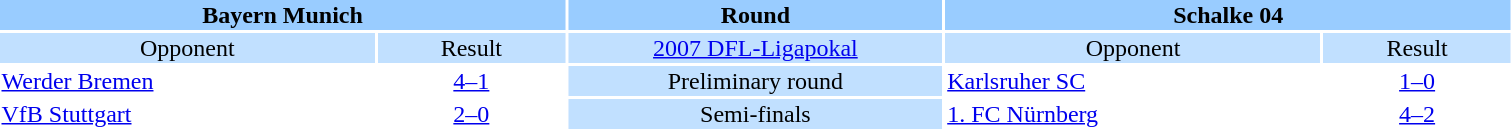<table style="width:80%; text-align:center;">
<tr style="vertical-align:top; background:#99CCFF;">
<th colspan="2">Bayern Munich</th>
<th style="width:20%">Round</th>
<th colspan="2">Schalke 04</th>
</tr>
<tr style="vertical-align:top; background:#C1E0FF;">
<td style="width:20%">Opponent</td>
<td style="width:10%">Result</td>
<td><a href='#'>2007 DFL-Ligapokal</a></td>
<td style="width:20%">Opponent</td>
<td style="width:10%">Result</td>
</tr>
<tr>
<td align="left"><a href='#'>Werder Bremen</a></td>
<td><a href='#'>4–1</a></td>
<td style="background:#C1E0FF;">Preliminary round</td>
<td align="left"><a href='#'>Karlsruher SC</a></td>
<td><a href='#'>1–0</a></td>
</tr>
<tr>
<td align="left"><a href='#'>VfB Stuttgart</a></td>
<td><a href='#'>2–0</a></td>
<td style="background:#C1E0FF;">Semi-finals</td>
<td align="left"><a href='#'>1. FC Nürnberg</a></td>
<td><a href='#'>4–2</a></td>
</tr>
</table>
